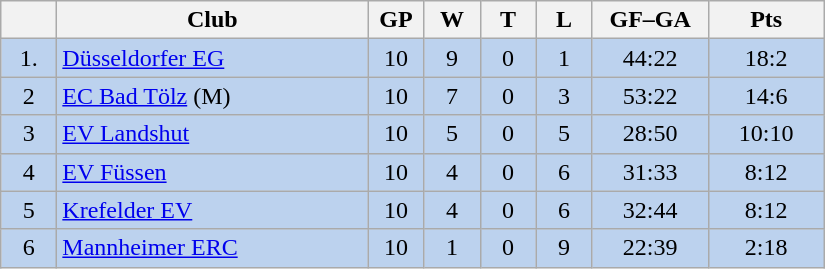<table class="wikitable">
<tr>
<th width="30"></th>
<th width="200">Club</th>
<th width="30">GP</th>
<th width="30">W</th>
<th width="30">T</th>
<th width="30">L</th>
<th width="70">GF–GA</th>
<th width="70">Pts</th>
</tr>
<tr bgcolor="#BCD2EE" align="center">
<td>1.</td>
<td align="left"><a href='#'>Düsseldorfer EG</a></td>
<td>10</td>
<td>9</td>
<td>0</td>
<td>1</td>
<td>44:22</td>
<td>18:2</td>
</tr>
<tr bgcolor=#BCD2EE align="center">
<td>2</td>
<td align="left"><a href='#'>EC Bad Tölz</a> (M)</td>
<td>10</td>
<td>7</td>
<td>0</td>
<td>3</td>
<td>53:22</td>
<td>14:6</td>
</tr>
<tr bgcolor=#BCD2EE align="center">
<td>3</td>
<td align="left"><a href='#'>EV Landshut</a></td>
<td>10</td>
<td>5</td>
<td>0</td>
<td>5</td>
<td>28:50</td>
<td>10:10</td>
</tr>
<tr bgcolor=#BCD2EE align="center">
<td>4</td>
<td align="left"><a href='#'>EV Füssen</a></td>
<td>10</td>
<td>4</td>
<td>0</td>
<td>6</td>
<td>31:33</td>
<td>8:12</td>
</tr>
<tr bgcolor=#BCD2EE align="center">
<td>5</td>
<td align="left"><a href='#'>Krefelder EV</a></td>
<td>10</td>
<td>4</td>
<td>0</td>
<td>6</td>
<td>32:44</td>
<td>8:12</td>
</tr>
<tr bgcolor=#BCD2EE align="center">
<td>6</td>
<td align="left"><a href='#'>Mannheimer ERC</a></td>
<td>10</td>
<td>1</td>
<td>0</td>
<td>9</td>
<td>22:39</td>
<td>2:18</td>
</tr>
</table>
